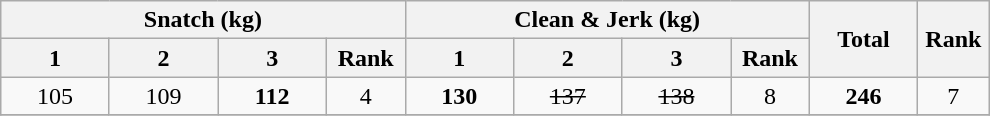<table class="wikitable" style="text-align:center;">
<tr>
<th colspan=4>Snatch (kg)</th>
<th colspan=4>Clean & Jerk (kg)</th>
<th rowspan=2 width=65>Total</th>
<th rowspan=2 width=40>Rank</th>
</tr>
<tr>
<th width=65>1</th>
<th width=65>2</th>
<th width=65>3</th>
<th width=45>Rank</th>
<th width=65>1</th>
<th width=65>2</th>
<th width=65>3</th>
<th width=45>Rank</th>
</tr>
<tr>
<td>105</td>
<td>109</td>
<td><strong>112</strong></td>
<td>4</td>
<td><strong>130</strong></td>
<td><s>137</s></td>
<td><s>138</s></td>
<td>8</td>
<td><strong>246</strong></td>
<td>7</td>
</tr>
<tr>
</tr>
</table>
